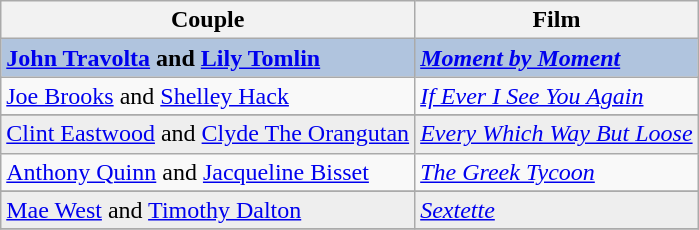<table class="wikitable sortable plainrowheaders">
<tr>
<th>Couple</th>
<th>Film</th>
</tr>
<tr style="background:#B0C4DE">
<td><strong><a href='#'>John Travolta</a> and <a href='#'>Lily Tomlin</a></strong></td>
<td><strong><em><a href='#'>Moment by Moment</a></em></strong></td>
</tr>
<tr>
<td><a href='#'>Joe Brooks</a> and <a href='#'>Shelley Hack</a></td>
<td><em><a href='#'>If Ever I See You Again</a></em></td>
</tr>
<tr>
</tr>
<tr style="background:#eee;">
<td><a href='#'>Clint Eastwood</a> and <a href='#'>Clyde The Orangutan</a></td>
<td><em><a href='#'>Every Which Way But Loose</a></em></td>
</tr>
<tr>
<td><a href='#'>Anthony Quinn</a> and <a href='#'>Jacqueline Bisset</a></td>
<td><em><a href='#'>The Greek Tycoon</a></em></td>
</tr>
<tr>
</tr>
<tr style="background:#eee;">
<td><a href='#'>Mae West</a> and <a href='#'>Timothy Dalton</a></td>
<td><em><a href='#'>Sextette</a></em></td>
</tr>
<tr>
</tr>
</table>
